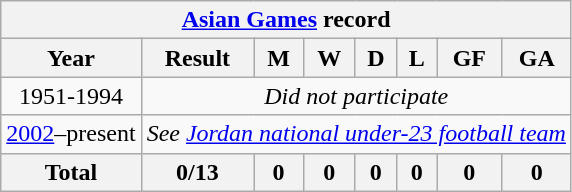<table class="wikitable" style="text-align: center;">
<tr>
<th colspan=9><a href='#'>Asian Games</a> record</th>
</tr>
<tr>
<th>Year</th>
<th>Result</th>
<th>M</th>
<th>W</th>
<th>D</th>
<th>L</th>
<th>GF</th>
<th>GA</th>
</tr>
<tr>
<td>1951-1994</td>
<td colspan=8><em>Did not participate</em></td>
</tr>
<tr>
<td><a href='#'>2002</a>–present</td>
<td colspan=8><em>See <a href='#'>Jordan national under-23 football team</a></em></td>
</tr>
<tr>
<th>Total</th>
<th>0/13</th>
<th>0</th>
<th>0</th>
<th>0</th>
<th>0</th>
<th>0</th>
<th>0</th>
</tr>
</table>
